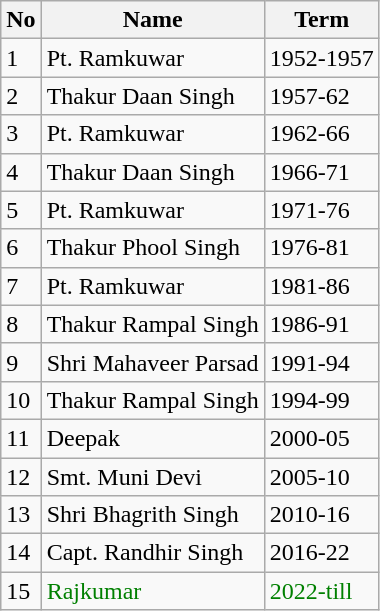<table class="wikitable">
<tr>
<th>No</th>
<th>Name</th>
<th>Term</th>
</tr>
<tr>
<td>1</td>
<td>Pt. Ramkuwar</td>
<td>1952-1957</td>
</tr>
<tr>
<td>2</td>
<td>Thakur Daan Singh</td>
<td>1957-62</td>
</tr>
<tr>
<td>3</td>
<td>Pt. Ramkuwar</td>
<td>1962-66</td>
</tr>
<tr>
<td>4</td>
<td>Thakur Daan Singh</td>
<td>1966-71</td>
</tr>
<tr>
<td>5</td>
<td>Pt. Ramkuwar</td>
<td>1971-76</td>
</tr>
<tr>
<td>6</td>
<td>Thakur Phool Singh</td>
<td>1976-81</td>
</tr>
<tr>
<td>7</td>
<td>Pt. Ramkuwar</td>
<td>1981-86</td>
</tr>
<tr>
<td>8</td>
<td>Thakur Rampal Singh</td>
<td>1986-91</td>
</tr>
<tr>
<td>9</td>
<td>Shri Mahaveer Parsad</td>
<td>1991-94</td>
</tr>
<tr>
<td>10</td>
<td>Thakur Rampal Singh</td>
<td>1994-99</td>
</tr>
<tr>
<td>11</td>
<td>Deepak</td>
<td>2000-05</td>
</tr>
<tr>
<td>12</td>
<td>Smt. Muni Devi</td>
<td>2005-10</td>
</tr>
<tr>
<td>13</td>
<td>Shri Bhagrith Singh</td>
<td>2010-16</td>
</tr>
<tr>
<td>14</td>
<td>Capt. Randhir Singh</td>
<td>2016-22</td>
</tr>
<tr>
<td>15</td>
<td style="color:green">Rajkumar</td>
<td style="color:green">2022-till</td>
</tr>
</table>
